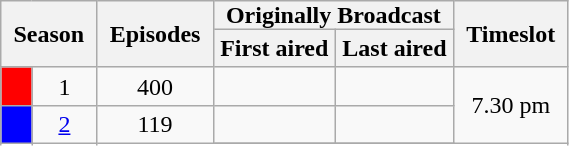<table class="wikitable" style="text-align:center">
<tr>
<th style="padding: 0 8px" colspan="2" rowspan="2">Season</th>
<th style="padding: 0 8px" rowspan="2">Episodes</th>
<th style="padding: 0 8px" colspan="2">Originally Broadcast</th>
<th style="padding: 0 8px" rowspan="2">Timeslot</th>
</tr>
<tr>
<th style="padding: 1 8px">First aired</th>
<th style="padding: 1 8px">Last aired</th>
</tr>
<tr>
<td style="background:Red"></td>
<td align="center">1</td>
<td align="center">400</td>
<td align="center"></td>
<td align="center"></td>
<td align="center" rowspan="3">7.30 pm</td>
</tr>
<tr>
<td style="background:Blue" rowspan="2"></td>
<td align="center" rowspan="2"><a href='#'>2</a></td>
<td align="center" rowspan="2">119</td>
<td align="center"></td>
<td align="center"></td>
</tr>
<tr>
</tr>
</table>
